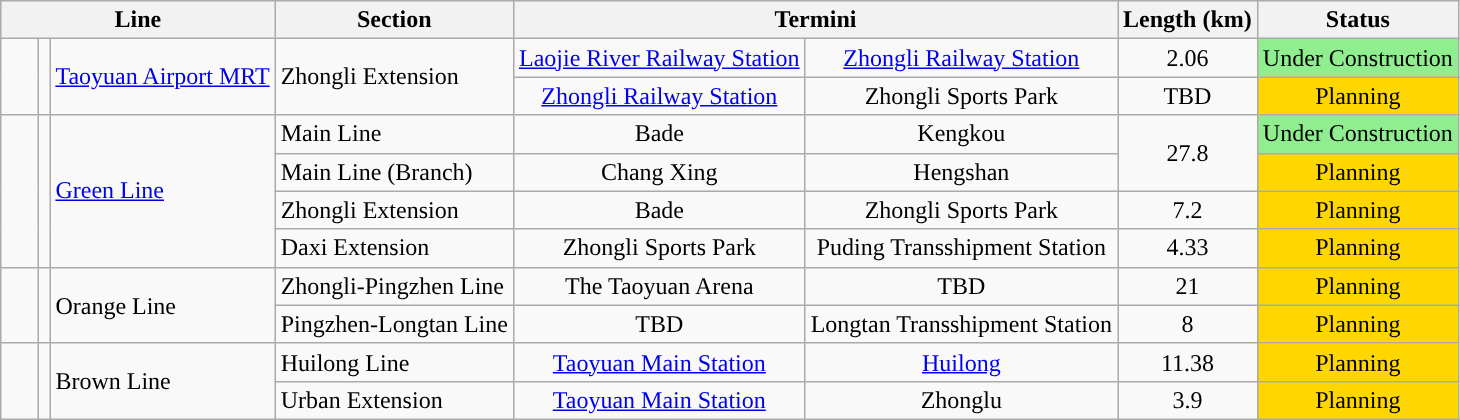<table class="wikitable">
<tr>
<th colspan=3>Line</th>
<th>Section</th>
<th colspan="2">Termini</th>
<th>Length (km)</th>
<th>Status</th>
</tr>
<tr>
<td rowspan="2" width="18"></td>
<td rowspan="2"></td>
<td rowspan="2"><a href='#'>Taoyuan Airport MRT</a></td>
<td rowspan="2">Zhongli Extension</td>
<td style="text-align: center;"><a href='#'>Laojie River Railway Station</a></td>
<td style="text-align: center;"><a href='#'>Zhongli Railway Station</a></td>
<td style="text-align: center;">2.06</td>
<td bgcolor="lightgreen" style="text-align: center;">Under Construction</td>
</tr>
<tr>
<td style="text-align: center;"><a href='#'>Zhongli Railway Station</a></td>
<td style="text-align: center;">Zhongli Sports Park</td>
<td style="text-align: center;">TBD</td>
<td bgcolor="gold" style="text-align: center;">Planning</td>
</tr>
<tr>
<td rowspan="4" width="18"></td>
<td rowspan="4"></td>
<td rowspan="4"><a href='#'>Green Line</a></td>
<td>Main Line</td>
<td style="text-align: center;">Bade</td>
<td style="text-align: center;">Kengkou</td>
<td rowspan="2" style="text-align: center;">27.8</td>
<td bgcolor="lightgreen" style="text-align: center;">Under Construction</td>
</tr>
<tr>
<td>Main Line (Branch)</td>
<td style="text-align: center;">Chang Xing</td>
<td style="text-align: center;">Hengshan</td>
<td bgcolor="gold" style="text-align: center;">Planning</td>
</tr>
<tr>
<td>Zhongli Extension</td>
<td style="text-align: center;">Bade</td>
<td style="text-align: center;">Zhongli Sports Park</td>
<td style="text-align: center;">7.2</td>
<td bgcolor="gold" style="text-align: center;">Planning</td>
</tr>
<tr>
<td>Daxi Extension</td>
<td style="text-align: center;">Zhongli Sports Park</td>
<td style="text-align: center;">Puding Transshipment Station</td>
<td style="text-align: center;">4.33</td>
<td bgcolor="gold" style="text-align: center;">Planning</td>
</tr>
<tr>
<td rowspan="2" width="18"></td>
<td rowspan="2"></td>
<td rowspan="2">Orange Line</td>
<td>Zhongli-Pingzhen Line</td>
<td style="text-align: center;">The Taoyuan Arena</td>
<td style="text-align: center;">TBD</td>
<td style="text-align: center;">21</td>
<td bgcolor="gold" style="text-align: center;">Planning</td>
</tr>
<tr>
<td>Pingzhen-Longtan Line</td>
<td style="text-align: center;">TBD</td>
<td style="text-align: center;">Longtan Transshipment Station</td>
<td style="text-align: center;">8</td>
<td bgcolor="gold" style="text-align: center;">Planning</td>
</tr>
<tr>
<td rowspan="2" width="18"></td>
<td rowspan="2"></td>
<td rowspan="2">Brown Line</td>
<td>Huilong Line</td>
<td style="text-align: center;"><a href='#'>Taoyuan Main Station</a></td>
<td style="text-align: center;"><a href='#'>Huilong</a></td>
<td style="text-align: center;">11.38</td>
<td bgcolor="gold" style="text-align: center;">Planning</td>
</tr>
<tr>
<td>Urban Extension</td>
<td style="text-align: center;"><a href='#'>Taoyuan Main Station</a></td>
<td style="text-align: center;">Zhonglu</td>
<td style="text-align: center;">3.9</td>
<td bgcolor="gold" style="text-align: center;">Planning</td>
</tr>
</table>
